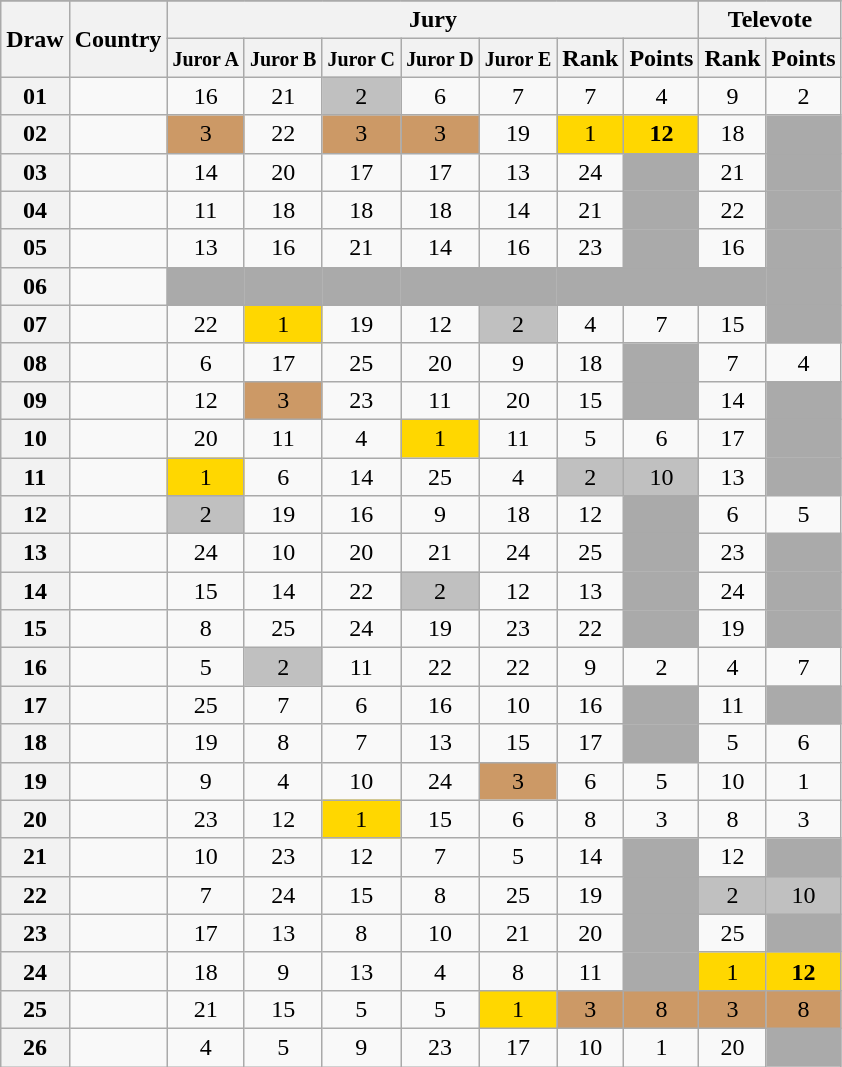<table class="sortable wikitable collapsible plainrowheaders" style="text-align:center;">
<tr>
</tr>
<tr>
<th scope="col" rowspan="2">Draw</th>
<th scope="col" rowspan="2">Country</th>
<th scope="col" colspan="7">Jury</th>
<th scope="col" colspan="2">Televote</th>
</tr>
<tr>
<th scope="col"><small>Juror A</small></th>
<th scope="col"><small>Juror B</small></th>
<th scope="col"><small>Juror C</small></th>
<th scope="col"><small>Juror D</small></th>
<th scope="col"><small>Juror E</small></th>
<th scope="col">Rank</th>
<th scope="col">Points</th>
<th scope="col">Rank</th>
<th scope="col">Points</th>
</tr>
<tr>
<th scope="row" style="text-align:center;">01</th>
<td style="text-align:left;"></td>
<td>16</td>
<td>21</td>
<td style="background:silver;">2</td>
<td>6</td>
<td>7</td>
<td>7</td>
<td>4</td>
<td>9</td>
<td>2</td>
</tr>
<tr>
<th scope="row" style="text-align:center;">02</th>
<td style="text-align:left;"></td>
<td style="background:#CC9966;">3</td>
<td>22</td>
<td style="background:#CC9966;">3</td>
<td style="background:#CC9966;">3</td>
<td>19</td>
<td style="background:gold;">1</td>
<td style="background:gold;"><strong>12</strong></td>
<td>18</td>
<td style="background:#AAAAAA;"></td>
</tr>
<tr>
<th scope="row" style="text-align:center;">03</th>
<td style="text-align:left;"></td>
<td>14</td>
<td>20</td>
<td>17</td>
<td>17</td>
<td>13</td>
<td>24</td>
<td style="background:#AAAAAA;"></td>
<td>21</td>
<td style="background:#AAAAAA;"></td>
</tr>
<tr>
<th scope="row" style="text-align:center;">04</th>
<td style="text-align:left;"></td>
<td>11</td>
<td>18</td>
<td>18</td>
<td>18</td>
<td>14</td>
<td>21</td>
<td style="background:#AAAAAA;"></td>
<td>22</td>
<td style="background:#AAAAAA;"></td>
</tr>
<tr>
<th scope="row" style="text-align:center;">05</th>
<td style="text-align:left;"></td>
<td>13</td>
<td>16</td>
<td>21</td>
<td>14</td>
<td>16</td>
<td>23</td>
<td style="background:#AAAAAA;"></td>
<td>16</td>
<td style="background:#AAAAAA;"></td>
</tr>
<tr class="sortbottom">
<th scope="row" style="text-align:center;">06</th>
<td style="text-align:left;"></td>
<td style="background:#AAAAAA;"></td>
<td style="background:#AAAAAA;"></td>
<td style="background:#AAAAAA;"></td>
<td style="background:#AAAAAA;"></td>
<td style="background:#AAAAAA;"></td>
<td style="background:#AAAAAA;"></td>
<td style="background:#AAAAAA;"></td>
<td style="background:#AAAAAA;"></td>
<td style="background:#AAAAAA;"></td>
</tr>
<tr>
<th scope="row" style="text-align:center;">07</th>
<td style="text-align:left;"></td>
<td>22</td>
<td style="background:gold;">1</td>
<td>19</td>
<td>12</td>
<td style="background:silver;">2</td>
<td>4</td>
<td>7</td>
<td>15</td>
<td style="background:#AAAAAA;"></td>
</tr>
<tr>
<th scope="row" style="text-align:center;">08</th>
<td style="text-align:left;"></td>
<td>6</td>
<td>17</td>
<td>25</td>
<td>20</td>
<td>9</td>
<td>18</td>
<td style="background:#AAAAAA;"></td>
<td>7</td>
<td>4</td>
</tr>
<tr>
<th scope="row" style="text-align:center;">09</th>
<td style="text-align:left;"></td>
<td>12</td>
<td style="background:#CC9966;">3</td>
<td>23</td>
<td>11</td>
<td>20</td>
<td>15</td>
<td style="background:#AAAAAA;"></td>
<td>14</td>
<td style="background:#AAAAAA;"></td>
</tr>
<tr>
<th scope="row" style="text-align:center;">10</th>
<td style="text-align:left;"></td>
<td>20</td>
<td>11</td>
<td>4</td>
<td style="background:gold;">1</td>
<td>11</td>
<td>5</td>
<td>6</td>
<td>17</td>
<td style="background:#AAAAAA;"></td>
</tr>
<tr>
<th scope="row" style="text-align:center;">11</th>
<td style="text-align:left;"></td>
<td style="background:gold;">1</td>
<td>6</td>
<td>14</td>
<td>25</td>
<td>4</td>
<td style="background:silver;">2</td>
<td style="background:silver;">10</td>
<td>13</td>
<td style="background:#AAAAAA;"></td>
</tr>
<tr>
<th scope="row" style="text-align:center;">12</th>
<td style="text-align:left;"></td>
<td style="background:silver;">2</td>
<td>19</td>
<td>16</td>
<td>9</td>
<td>18</td>
<td>12</td>
<td style="background:#AAAAAA;"></td>
<td>6</td>
<td>5</td>
</tr>
<tr>
<th scope="row" style="text-align:center;">13</th>
<td style="text-align:left;"></td>
<td>24</td>
<td>10</td>
<td>20</td>
<td>21</td>
<td>24</td>
<td>25</td>
<td style="background:#AAAAAA;"></td>
<td>23</td>
<td style="background:#AAAAAA;"></td>
</tr>
<tr>
<th scope="row" style="text-align:center;">14</th>
<td style="text-align:left;"></td>
<td>15</td>
<td>14</td>
<td>22</td>
<td style="background:silver;">2</td>
<td>12</td>
<td>13</td>
<td style="background:#AAAAAA;"></td>
<td>24</td>
<td style="background:#AAAAAA;"></td>
</tr>
<tr>
<th scope="row" style="text-align:center;">15</th>
<td style="text-align:left;"></td>
<td>8</td>
<td>25</td>
<td>24</td>
<td>19</td>
<td>23</td>
<td>22</td>
<td style="background:#AAAAAA;"></td>
<td>19</td>
<td style="background:#AAAAAA;"></td>
</tr>
<tr>
<th scope="row" style="text-align:center;">16</th>
<td style="text-align:left;"></td>
<td>5</td>
<td style="background:silver;">2</td>
<td>11</td>
<td>22</td>
<td>22</td>
<td>9</td>
<td>2</td>
<td>4</td>
<td>7</td>
</tr>
<tr>
<th scope="row" style="text-align:center;">17</th>
<td style="text-align:left;"></td>
<td>25</td>
<td>7</td>
<td>6</td>
<td>16</td>
<td>10</td>
<td>16</td>
<td style="background:#AAAAAA;"></td>
<td>11</td>
<td style="background:#AAAAAA;"></td>
</tr>
<tr>
<th scope="row" style="text-align:center;">18</th>
<td style="text-align:left;"></td>
<td>19</td>
<td>8</td>
<td>7</td>
<td>13</td>
<td>15</td>
<td>17</td>
<td style="background:#AAAAAA;"></td>
<td>5</td>
<td>6</td>
</tr>
<tr>
<th scope="row" style="text-align:center;">19</th>
<td style="text-align:left;"></td>
<td>9</td>
<td>4</td>
<td>10</td>
<td>24</td>
<td style="background:#CC9966;">3</td>
<td>6</td>
<td>5</td>
<td>10</td>
<td>1</td>
</tr>
<tr>
<th scope="row" style="text-align:center;">20</th>
<td style="text-align:left;"></td>
<td>23</td>
<td>12</td>
<td style="background:gold;">1</td>
<td>15</td>
<td>6</td>
<td>8</td>
<td>3</td>
<td>8</td>
<td>3</td>
</tr>
<tr>
<th scope="row" style="text-align:center;">21</th>
<td style="text-align:left;"></td>
<td>10</td>
<td>23</td>
<td>12</td>
<td>7</td>
<td>5</td>
<td>14</td>
<td style="background:#AAAAAA;"></td>
<td>12</td>
<td style="background:#AAAAAA;"></td>
</tr>
<tr>
<th scope="row" style="text-align:center;">22</th>
<td style="text-align:left;"></td>
<td>7</td>
<td>24</td>
<td>15</td>
<td>8</td>
<td>25</td>
<td>19</td>
<td style="background:#AAAAAA;"></td>
<td style="background:silver;">2</td>
<td style="background:silver;">10</td>
</tr>
<tr>
<th scope="row" style="text-align:center;">23</th>
<td style="text-align:left;"></td>
<td>17</td>
<td>13</td>
<td>8</td>
<td>10</td>
<td>21</td>
<td>20</td>
<td style="background:#AAAAAA;"></td>
<td>25</td>
<td style="background:#AAAAAA;"></td>
</tr>
<tr>
<th scope="row" style="text-align:center;">24</th>
<td style="text-align:left;"></td>
<td>18</td>
<td>9</td>
<td>13</td>
<td>4</td>
<td>8</td>
<td>11</td>
<td style="background:#AAAAAA;"></td>
<td style="background:gold;">1</td>
<td style="background:gold;"><strong>12</strong></td>
</tr>
<tr>
<th scope="row" style="text-align:center;">25</th>
<td style="text-align:left;"></td>
<td>21</td>
<td>15</td>
<td>5</td>
<td>5</td>
<td style="background:gold;">1</td>
<td style="background:#CC9966;">3</td>
<td style="background:#CC9966;">8</td>
<td style="background:#CC9966;">3</td>
<td style="background:#CC9966;">8</td>
</tr>
<tr>
<th scope="row" style="text-align:center;">26</th>
<td style="text-align:left;"></td>
<td>4</td>
<td>5</td>
<td>9</td>
<td>23</td>
<td>17</td>
<td>10</td>
<td>1</td>
<td>20</td>
<td style="background:#AAAAAA;"></td>
</tr>
</table>
